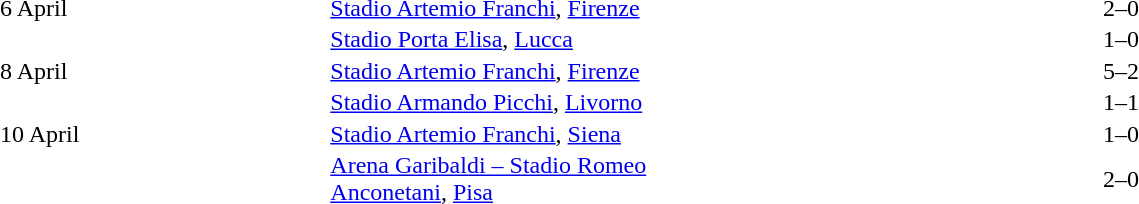<table cellspacing=1 width=70%>
<tr>
<th width=25%></th>
<th width=30%></th>
<th width=15%></th>
<th width=30%></th>
</tr>
<tr>
<td>6 April</td>
<td><a href='#'>Stadio Artemio Franchi</a>,  <a href='#'>Firenze</a></td>
<td align=right></td>
<td align=center>2–0</td>
<td></td>
</tr>
<tr>
<td></td>
<td><a href='#'>Stadio Porta Elisa</a>, <a href='#'>Lucca</a></td>
<td align=right></td>
<td align=center>1–0</td>
<td></td>
</tr>
<tr>
<td>8 April</td>
<td><a href='#'>Stadio Artemio Franchi</a>, <a href='#'>Firenze</a></td>
<td align=right></td>
<td align=center>5–2</td>
<td></td>
</tr>
<tr>
<td></td>
<td><a href='#'>Stadio Armando Picchi</a>, <a href='#'>Livorno</a></td>
<td align=right></td>
<td align=center>1–1</td>
<td></td>
</tr>
<tr>
<td>10 April</td>
<td><a href='#'> Stadio Artemio Franchi</a>, <a href='#'>Siena</a></td>
<td align=right></td>
<td align=center>1–0</td>
<td></td>
</tr>
<tr>
<td></td>
<td><a href='#'>Arena Garibaldi – Stadio Romeo Anconetani</a>, <a href='#'>Pisa</a></td>
<td align=right></td>
<td align=center>2–0</td>
<td></td>
</tr>
</table>
